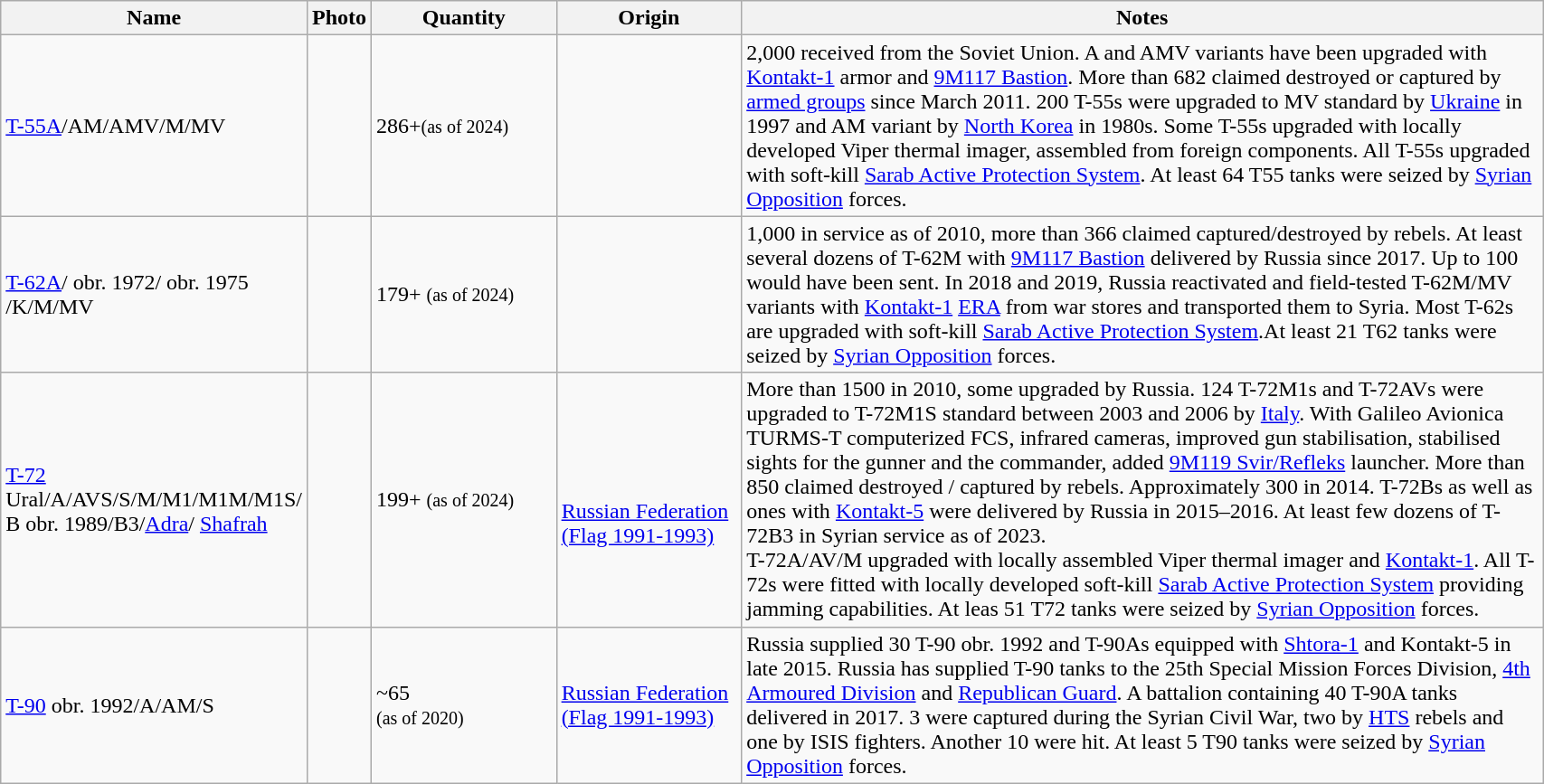<table class="wikitable" style="width:90%;">
<tr>
<th style="width:15%;">Name</th>
<th>Photo</th>
<th style="width:12%;">Quantity</th>
<th style="width:12%;">Origin</th>
<th>Notes</th>
</tr>
<tr>
<td><a href='#'>T-55A</a>/AM/AMV/M/MV</td>
<td></td>
<td>286+<small>(as of 2024)</small></td>
<td></td>
<td>2,000 received from the Soviet Union. A and AMV variants have been upgraded with <a href='#'>Kontakt-1</a> armor and <a href='#'>9M117 Bastion</a>. More than 682 claimed destroyed or captured by <a href='#'>armed groups</a> since March 2011. 200 T-55s were upgraded to MV standard by <a href='#'>Ukraine</a> in 1997 and AM variant by <a href='#'>North Korea</a> in 1980s. Some T-55s upgraded with locally developed Viper thermal imager, assembled from foreign components. All T-55s upgraded with soft-kill <a href='#'>Sarab Active Protection System</a>. At least 64 T55 tanks were seized by <a href='#'>Syrian Opposition</a> forces.</td>
</tr>
<tr>
<td><a href='#'>T-62A</a>/ obr. 1972/ obr. 1975 /K/M/MV</td>
<td></td>
<td>179+ <small>(as of 2024)</small></td>
<td></td>
<td>1,000 in service as of 2010, more than 366 claimed captured/destroyed by rebels. At least several dozens of T-62M with <a href='#'>9M117 Bastion</a> delivered by Russia since 2017. Up to 100 would have been sent. In 2018 and 2019, Russia reactivated and field-tested T-62M/MV variants with <a href='#'>Kontakt-1</a> <a href='#'>ERA</a> from war stores and transported them to Syria. Most T-62s are upgraded with soft-kill <a href='#'>Sarab Active Protection System</a>.At least 21 T62 tanks were seized by <a href='#'>Syrian Opposition</a> forces.</td>
</tr>
<tr>
<td><a href='#'>T-72</a> Ural/A/AVS/S/M/M1/M1M/M1S/ B obr. 1989/B3/<a href='#'>Adra</a>/ <a href='#'>Shafrah</a></td>
<td></td>
<td>199+ <small>(as of 2024)</small></td>
<td><br><br> <a href='#'>Russian Federation (Flag 1991-1993)</a><br></td>
<td>More than 1500 in 2010, some upgraded by Russia. 124 T-72M1s and T-72AVs were upgraded to T-72M1S standard between 2003 and 2006 by <a href='#'>Italy</a>. With Galileo Avionica TURMS-T computerized FCS, infrared cameras, improved gun stabilisation, stabilised sights for the gunner and the commander, added <a href='#'>9M119 Svir/Refleks</a> launcher. More than 850 claimed destroyed / captured by rebels. Approximately 300 in 2014. T-72Bs as well as ones with <a href='#'>Kontakt-5</a> were delivered by Russia in 2015–2016. At least few dozens of T-72B3 in Syrian service as of 2023.<br>T-72A/AV/M upgraded with locally assembled Viper thermal imager and <a href='#'>Kontakt-1</a>. All T-72s were fitted with locally developed soft-kill <a href='#'>Sarab Active Protection System</a> providing jamming capabilities. At leas 51 T72 tanks were seized by <a href='#'>Syrian Opposition</a> forces.</td>
</tr>
<tr>
<td><a href='#'>T-90</a> obr. 1992/A/AM/S</td>
<td></td>
<td>~65<br><small>(as of 2020)</small></td>
<td> <a href='#'>Russian Federation (Flag 1991-1993)</a></td>
<td>Russia supplied 30 T-90 obr. 1992 and T-90As equipped with <a href='#'>Shtora-1</a> and Kontakt-5 in late 2015. Russia has supplied T-90 tanks to the 25th Special Mission Forces Division, <a href='#'>4th Armoured Division</a> and <a href='#'>Republican Guard</a>. A battalion containing 40 T-90A tanks delivered in 2017. 3 were captured during the Syrian Civil War, two by <a href='#'>HTS</a> rebels and one by ISIS fighters. Another 10 were hit. At least 5 T90 tanks were seized by <a href='#'>Syrian Opposition</a> forces.</td>
</tr>
</table>
